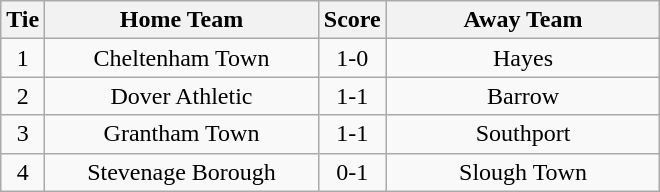<table class="wikitable" style="text-align:center;">
<tr>
<th width=20>Tie</th>
<th width=175>Home Team</th>
<th width=20>Score</th>
<th width=175>Away Team</th>
</tr>
<tr>
<td>1</td>
<td>Cheltenham Town</td>
<td>1-0</td>
<td>Hayes</td>
</tr>
<tr>
<td>2</td>
<td>Dover Athletic</td>
<td>1-1</td>
<td>Barrow</td>
</tr>
<tr>
<td>3</td>
<td>Grantham Town</td>
<td>1-1</td>
<td>Southport</td>
</tr>
<tr>
<td>4</td>
<td>Stevenage Borough</td>
<td>0-1</td>
<td>Slough Town</td>
</tr>
</table>
